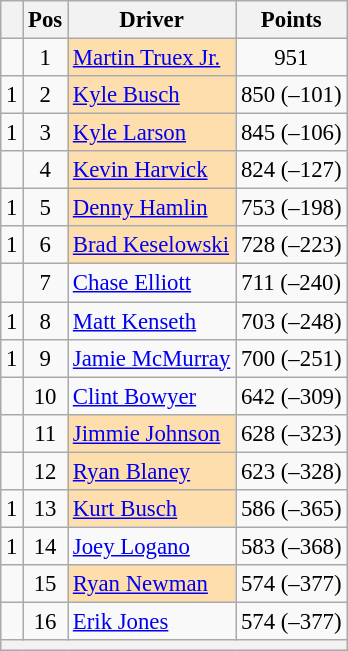<table class="wikitable" style="font-size: 95%">
<tr>
<th></th>
<th>Pos</th>
<th>Driver</th>
<th>Points</th>
</tr>
<tr>
<td align="left"></td>
<td style="text-align:center;">1</td>
<td style="background:#FFDEAD;"><a href='#'>Martin Truex Jr.</a></td>
<td style="text-align:center;">951</td>
</tr>
<tr>
<td align="left"> 1</td>
<td style="text-align:center;">2</td>
<td style="background:#FFDEAD;"><a href='#'>Kyle Busch</a></td>
<td style="text-align:center;">850 (–101)</td>
</tr>
<tr>
<td align="left"> 1</td>
<td style="text-align:center;">3</td>
<td style="background:#FFDEAD;"><a href='#'>Kyle Larson</a></td>
<td style="text-align:center;">845 (–106)</td>
</tr>
<tr>
<td align="left"></td>
<td style="text-align:center;">4</td>
<td style="background:#FFDEAD;"><a href='#'>Kevin Harvick</a></td>
<td style="text-align:center;">824 (–127)</td>
</tr>
<tr>
<td align="left"> 1</td>
<td style="text-align:center;">5</td>
<td style="background:#FFDEAD;"><a href='#'>Denny Hamlin</a></td>
<td style="text-align:center;">753 (–198)</td>
</tr>
<tr>
<td align="left"> 1</td>
<td style="text-align:center;">6</td>
<td style="background:#FFDEAD;"><a href='#'>Brad Keselowski</a></td>
<td style="text-align:center;">728 (–223)</td>
</tr>
<tr>
<td align="left"></td>
<td style="text-align:center;">7</td>
<td><a href='#'>Chase Elliott</a></td>
<td style="text-align:center;">711 (–240)</td>
</tr>
<tr>
<td align="left"> 1</td>
<td style="text-align:center;">8</td>
<td><a href='#'>Matt Kenseth</a></td>
<td style="text-align:center;">703 (–248)</td>
</tr>
<tr>
<td align="left"> 1</td>
<td style="text-align:center;">9</td>
<td><a href='#'>Jamie McMurray</a></td>
<td style="text-align:center;">700 (–251)</td>
</tr>
<tr>
<td align="left"></td>
<td style="text-align:center;">10</td>
<td><a href='#'>Clint Bowyer</a></td>
<td style="text-align:center;">642 (–309)</td>
</tr>
<tr>
<td align="left"></td>
<td style="text-align:center;">11</td>
<td style="background:#FFDEAD;"><a href='#'>Jimmie Johnson</a></td>
<td style="text-align:center;">628 (–323)</td>
</tr>
<tr>
<td align="left"></td>
<td style="text-align:center;">12</td>
<td style="background:#FFDEAD;"><a href='#'>Ryan Blaney</a></td>
<td style="text-align:center;">623 (–328)</td>
</tr>
<tr>
<td align="left"> 1</td>
<td style="text-align:center;">13</td>
<td style="background:#FFDEAD;"><a href='#'>Kurt Busch</a></td>
<td style="text-align:center;">586 (–365)</td>
</tr>
<tr>
<td align="left"> 1</td>
<td style="text-align:center;">14</td>
<td><a href='#'>Joey Logano</a></td>
<td style="text-align:center;">583 (–368)</td>
</tr>
<tr>
<td align="left"></td>
<td style="text-align:center;">15</td>
<td style="background:#FFDEAD;"><a href='#'>Ryan Newman</a></td>
<td style="text-align:center;">574 (–377)</td>
</tr>
<tr>
<td align="left"></td>
<td style="text-align:center;">16</td>
<td><a href='#'>Erik Jones</a></td>
<td style="text-align:center;">574 (–377)</td>
</tr>
<tr class="sortbottom">
<th colspan="9"></th>
</tr>
</table>
